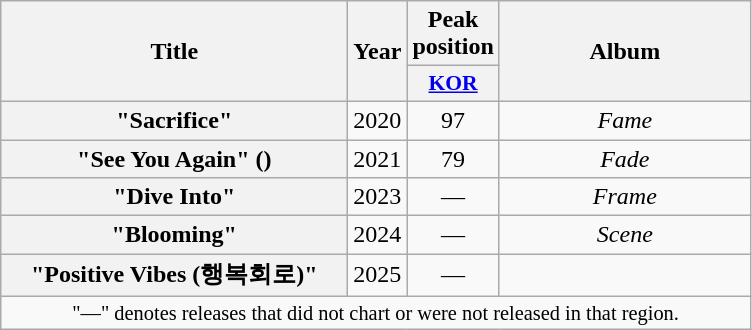<table class="wikitable plainrowheaders" style="text-align:center">
<tr>
<th scope="col" rowspan="2" style="width:14em">Title</th>
<th scope="col" rowspan="2" style="width:2em">Year</th>
<th scope="col">Peak position</th>
<th scope="col" rowspan="2" style="width:10em">Album</th>
</tr>
<tr>
<th scope="col" style="width:3em;font-size:90%"><a href='#'>KOR</a><br></th>
</tr>
<tr>
<th scope="row">"Sacrifice"</th>
<td>2020</td>
<td>97</td>
<td><em>Fame</em></td>
</tr>
<tr>
<th scope="row">"See You Again" ()</th>
<td>2021</td>
<td>79</td>
<td><em>Fade</em></td>
</tr>
<tr>
<th scope="row">"Dive Into"</th>
<td>2023</td>
<td>—</td>
<td><em>Frame</em></td>
</tr>
<tr>
<th scope="row">"Blooming"</th>
<td>2024</td>
<td>—</td>
<td><em>Scene</em></td>
</tr>
<tr>
<th scope="row">"Positive Vibes (행복회로)"</th>
<td>2025</td>
<td>—</td>
<td></td>
</tr>
<tr>
<td colspan="6" style="font-size:85%">"—" denotes releases that did not chart or were not released in that region.</td>
</tr>
</table>
